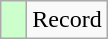<table class="wikitable" style="text-align: left;">
<tr>
<td width=10px bgcolor=#ccffcc></td>
<td>Record</td>
</tr>
</table>
